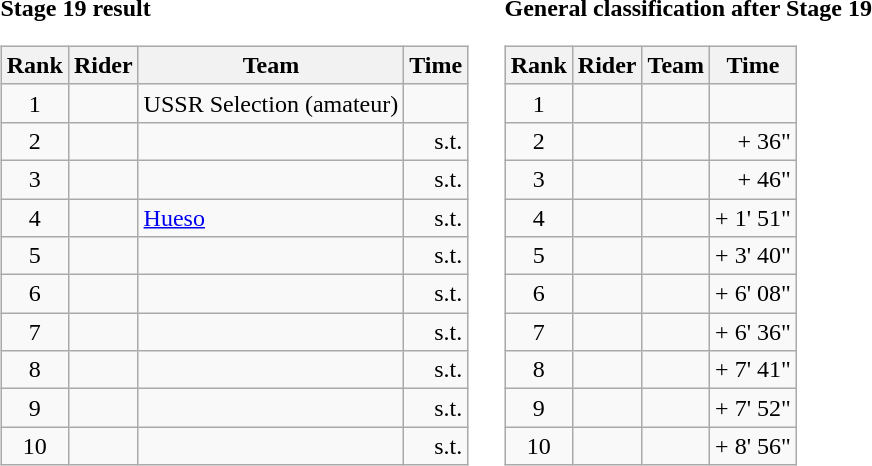<table>
<tr>
<td><strong>Stage 19 result</strong><br><table class="wikitable">
<tr>
<th scope="col">Rank</th>
<th scope="col">Rider</th>
<th scope="col">Team</th>
<th scope="col">Time</th>
</tr>
<tr>
<td style="text-align:center;">1</td>
<td></td>
<td>USSR Selection (amateur)</td>
<td style="text-align:right;"></td>
</tr>
<tr>
<td style="text-align:center;">2</td>
<td></td>
<td></td>
<td style="text-align:right;">s.t.</td>
</tr>
<tr>
<td style="text-align:center;">3</td>
<td></td>
<td></td>
<td style="text-align:right;">s.t.</td>
</tr>
<tr>
<td style="text-align:center;">4</td>
<td></td>
<td><a href='#'>Hueso</a></td>
<td style="text-align:right;">s.t.</td>
</tr>
<tr>
<td style="text-align:center;">5</td>
<td></td>
<td></td>
<td style="text-align:right;">s.t.</td>
</tr>
<tr>
<td style="text-align:center;">6</td>
<td></td>
<td></td>
<td style="text-align:right;">s.t.</td>
</tr>
<tr>
<td style="text-align:center;">7</td>
<td></td>
<td></td>
<td style="text-align:right;">s.t.</td>
</tr>
<tr>
<td style="text-align:center;">8</td>
<td></td>
<td></td>
<td style="text-align:right;">s.t.</td>
</tr>
<tr>
<td style="text-align:center;">9</td>
<td></td>
<td></td>
<td style="text-align:right;">s.t.</td>
</tr>
<tr>
<td style="text-align:center;">10</td>
<td></td>
<td></td>
<td style="text-align:right;">s.t.</td>
</tr>
</table>
</td>
<td></td>
<td><strong>General classification after Stage 19</strong><br><table class="wikitable">
<tr>
<th scope="col">Rank</th>
<th scope="col">Rider</th>
<th scope="col">Team</th>
<th scope="col">Time</th>
</tr>
<tr>
<td style="text-align:center;">1</td>
<td></td>
<td></td>
<td style="text-align:right;"></td>
</tr>
<tr>
<td style="text-align:center;">2</td>
<td></td>
<td></td>
<td style="text-align:right;">+ 36"</td>
</tr>
<tr>
<td style="text-align:center;">3</td>
<td></td>
<td></td>
<td style="text-align:right;">+ 46"</td>
</tr>
<tr>
<td style="text-align:center;">4</td>
<td></td>
<td></td>
<td style="text-align:right;">+ 1' 51"</td>
</tr>
<tr>
<td style="text-align:center;">5</td>
<td></td>
<td></td>
<td style="text-align:right;">+ 3' 40"</td>
</tr>
<tr>
<td style="text-align:center;">6</td>
<td></td>
<td></td>
<td style="text-align:right;">+ 6' 08"</td>
</tr>
<tr>
<td style="text-align:center;">7</td>
<td></td>
<td></td>
<td style="text-align:right;">+ 6' 36"</td>
</tr>
<tr>
<td style="text-align:center;">8</td>
<td></td>
<td></td>
<td style="text-align:right;">+ 7' 41"</td>
</tr>
<tr>
<td style="text-align:center;">9</td>
<td></td>
<td></td>
<td style="text-align:right;">+ 7' 52"</td>
</tr>
<tr>
<td style="text-align:center;">10</td>
<td></td>
<td></td>
<td style="text-align:right;">+ 8' 56"</td>
</tr>
</table>
</td>
</tr>
</table>
